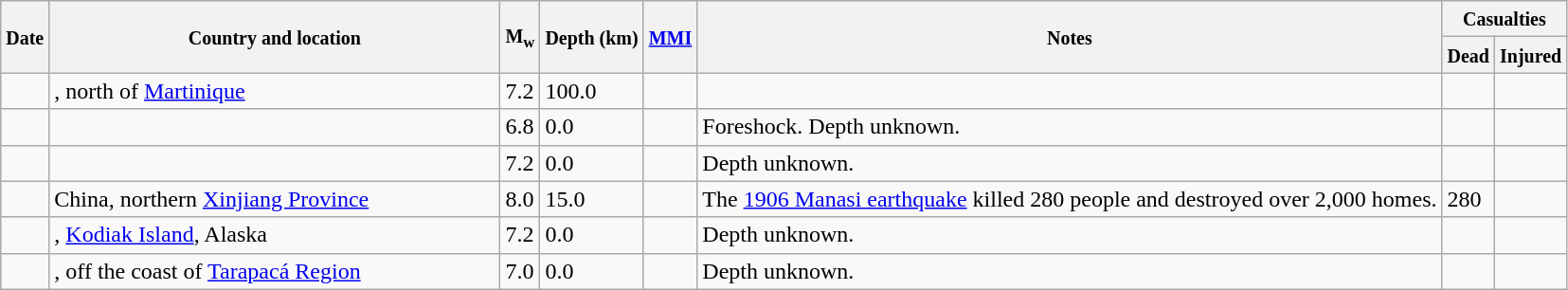<table class="wikitable sortable sort-under" style="border:1px black; margin-left:1em;">
<tr>
<th rowspan="2"><small>Date</small></th>
<th rowspan="2" style="width: 310px"><small>Country and location</small></th>
<th rowspan="2"><small>M<sub>w</sub></small></th>
<th rowspan="2"><small>Depth (km)</small></th>
<th rowspan="2"><small><a href='#'>MMI</a></small></th>
<th rowspan="2" class="unsortable"><small>Notes</small></th>
<th colspan="2"><small>Casualties</small></th>
</tr>
<tr>
<th><small>Dead</small></th>
<th><small>Injured</small></th>
</tr>
<tr>
<td></td>
<td>, north of <a href='#'>Martinique</a></td>
<td>7.2</td>
<td>100.0</td>
<td></td>
<td></td>
<td></td>
<td></td>
</tr>
<tr>
<td></td>
<td></td>
<td>6.8</td>
<td>0.0</td>
<td></td>
<td>Foreshock. Depth unknown.</td>
<td></td>
<td></td>
</tr>
<tr>
<td></td>
<td></td>
<td>7.2</td>
<td>0.0</td>
<td></td>
<td>Depth unknown.</td>
<td></td>
<td></td>
</tr>
<tr>
<td></td>
<td> China, northern <a href='#'>Xinjiang Province</a></td>
<td>8.0</td>
<td>15.0</td>
<td></td>
<td>The <a href='#'>1906 Manasi earthquake</a> killed 280 people and destroyed over 2,000 homes.</td>
<td>280</td>
<td></td>
</tr>
<tr>
<td></td>
<td>, <a href='#'>Kodiak Island</a>, Alaska</td>
<td>7.2</td>
<td>0.0</td>
<td></td>
<td>Depth unknown.</td>
<td></td>
<td></td>
</tr>
<tr>
<td></td>
<td>, off the coast of <a href='#'>Tarapacá Region</a></td>
<td>7.0</td>
<td>0.0</td>
<td></td>
<td>Depth unknown.</td>
<td></td>
<td></td>
</tr>
</table>
